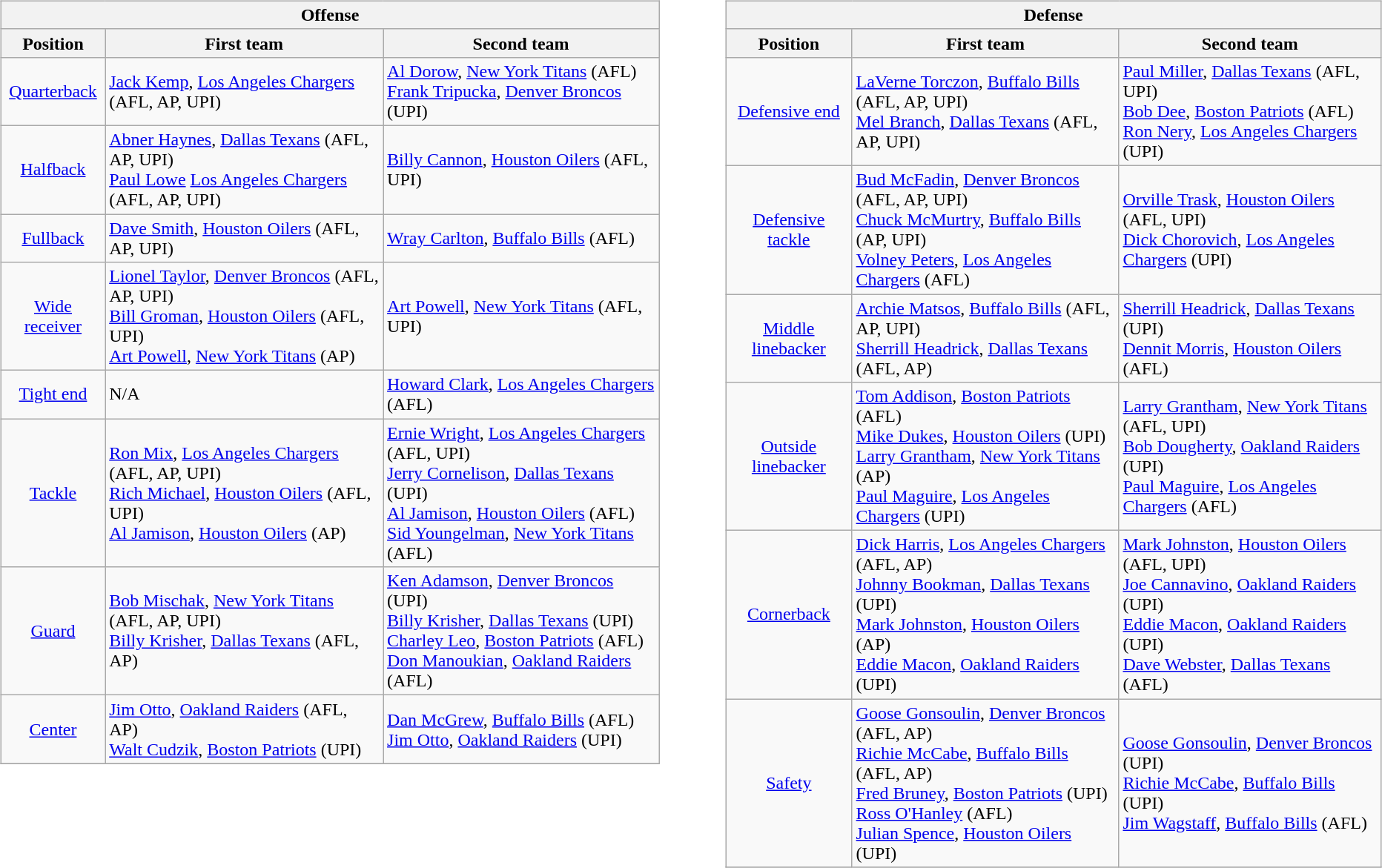<table border=0>
<tr valign="top">
<td><br><table class="wikitable">
<tr>
<th colspan=3>Offense</th>
</tr>
<tr>
<th>Position</th>
<th>First team</th>
<th>Second team</th>
</tr>
<tr>
<td align=center><a href='#'>Quarterback</a></td>
<td><a href='#'>Jack Kemp</a>, <a href='#'>Los Angeles Chargers</a> (AFL, AP, UPI)</td>
<td><a href='#'>Al Dorow</a>, <a href='#'>New York Titans</a> (AFL)<br><a href='#'>Frank Tripucka</a>, <a href='#'>Denver Broncos</a> (UPI)</td>
</tr>
<tr>
<td align=center><a href='#'>Halfback</a></td>
<td><a href='#'>Abner Haynes</a>, <a href='#'>Dallas Texans</a> (AFL, AP, UPI)<br><a href='#'>Paul Lowe</a> <a href='#'>Los Angeles Chargers</a> (AFL, AP, UPI)</td>
<td><a href='#'>Billy Cannon</a>, <a href='#'>Houston Oilers</a> (AFL, UPI)</td>
</tr>
<tr>
<td align=center><a href='#'>Fullback</a></td>
<td><a href='#'>Dave Smith</a>, <a href='#'>Houston Oilers</a> (AFL, AP, UPI)</td>
<td><a href='#'>Wray Carlton</a>, <a href='#'>Buffalo Bills</a> (AFL)</td>
</tr>
<tr>
<td align=center><a href='#'>Wide receiver</a></td>
<td><a href='#'>Lionel Taylor</a>, <a href='#'>Denver Broncos</a> (AFL, AP, UPI)<br><a href='#'>Bill Groman</a>, <a href='#'>Houston Oilers</a> (AFL, UPI)<br><a href='#'>Art Powell</a>, <a href='#'>New York Titans</a> (AP)</td>
<td><a href='#'>Art Powell</a>, <a href='#'>New York Titans</a> (AFL, UPI)</td>
</tr>
<tr>
<td align=center><a href='#'>Tight end</a></td>
<td>N/A</td>
<td><a href='#'>Howard Clark</a>, <a href='#'>Los Angeles Chargers</a> (AFL)</td>
</tr>
<tr>
<td align=center><a href='#'>Tackle</a></td>
<td><a href='#'>Ron Mix</a>, <a href='#'>Los Angeles Chargers</a> (AFL, AP, UPI)<br><a href='#'>Rich Michael</a>, <a href='#'>Houston Oilers</a> (AFL, UPI)<br><a href='#'>Al Jamison</a>, <a href='#'>Houston Oilers</a> (AP)</td>
<td><a href='#'>Ernie Wright</a>, <a href='#'>Los Angeles Chargers</a> (AFL, UPI)<br><a href='#'>Jerry Cornelison</a>, <a href='#'>Dallas Texans</a> (UPI)<br><a href='#'>Al Jamison</a>, <a href='#'>Houston Oilers</a> (AFL)<br><a href='#'>Sid Youngelman</a>, <a href='#'>New York Titans</a> (AFL)</td>
</tr>
<tr>
<td align=center><a href='#'>Guard</a></td>
<td><a href='#'>Bob Mischak</a>, <a href='#'>New York Titans</a> (AFL, AP, UPI)<br><a href='#'>Billy Krisher</a>, <a href='#'>Dallas Texans</a> (AFL, AP)</td>
<td><a href='#'>Ken Adamson</a>, <a href='#'>Denver Broncos</a> (UPI)<br><a href='#'>Billy Krisher</a>, <a href='#'>Dallas Texans</a> (UPI)<br><a href='#'>Charley Leo</a>, <a href='#'>Boston Patriots</a> (AFL)<br><a href='#'>Don Manoukian</a>, <a href='#'>Oakland Raiders</a> (AFL)</td>
</tr>
<tr>
<td align=center><a href='#'>Center</a></td>
<td><a href='#'>Jim Otto</a>, <a href='#'>Oakland Raiders</a> (AFL, AP)<br><a href='#'>Walt Cudzik</a>, <a href='#'>Boston Patriots</a> (UPI)</td>
<td><a href='#'>Dan McGrew</a>, <a href='#'>Buffalo Bills</a> (AFL)<br><a href='#'>Jim Otto</a>, <a href='#'>Oakland Raiders</a> (UPI)</td>
</tr>
<tr>
</tr>
</table>
</td>
<td style="padding-left:40px;"><br><table class="wikitable">
<tr>
<th colspan=3>Defense</th>
</tr>
<tr>
<th>Position</th>
<th>First team</th>
<th>Second team</th>
</tr>
<tr>
<td align=center><a href='#'>Defensive end</a></td>
<td><a href='#'>LaVerne Torczon</a>, <a href='#'>Buffalo Bills</a> (AFL, AP, UPI)<br><a href='#'>Mel Branch</a>, <a href='#'>Dallas Texans</a> (AFL, AP, UPI)</td>
<td><a href='#'>Paul Miller</a>, <a href='#'>Dallas Texans</a> (AFL, UPI)<br><a href='#'>Bob Dee</a>, <a href='#'>Boston Patriots</a> (AFL)<br><a href='#'>Ron Nery</a>, <a href='#'>Los Angeles Chargers</a> (UPI)</td>
</tr>
<tr>
<td align=center><a href='#'>Defensive tackle</a></td>
<td><a href='#'>Bud McFadin</a>, <a href='#'>Denver Broncos</a> (AFL, AP, UPI)<br><a href='#'>Chuck McMurtry</a>, <a href='#'>Buffalo Bills</a> (AP, UPI)<br><a href='#'>Volney Peters</a>, <a href='#'>Los Angeles Chargers</a> (AFL)</td>
<td><a href='#'>Orville Trask</a>, <a href='#'>Houston Oilers</a> (AFL, UPI)<br><a href='#'>Dick Chorovich</a>, <a href='#'>Los Angeles Chargers</a> (UPI)</td>
</tr>
<tr>
<td align=center><a href='#'>Middle linebacker</a></td>
<td><a href='#'>Archie Matsos</a>, <a href='#'>Buffalo Bills</a> (AFL, AP, UPI)<br><a href='#'>Sherrill Headrick</a>, <a href='#'>Dallas Texans</a> (AFL, AP)</td>
<td><a href='#'>Sherrill Headrick</a>, <a href='#'>Dallas Texans</a> (UPI)<br><a href='#'>Dennit Morris</a>, <a href='#'>Houston Oilers</a> (AFL)</td>
</tr>
<tr>
<td align=center><a href='#'>Outside linebacker</a></td>
<td><a href='#'>Tom Addison</a>, <a href='#'>Boston Patriots</a> (AFL)<br><a href='#'>Mike Dukes</a>, <a href='#'>Houston Oilers</a> (UPI)<br><a href='#'>Larry Grantham</a>, <a href='#'>New York Titans</a> (AP)<br><a href='#'>Paul Maguire</a>, <a href='#'>Los Angeles Chargers</a> (UPI)</td>
<td><a href='#'>Larry Grantham</a>, <a href='#'>New York Titans</a> (AFL, UPI)<br><a href='#'>Bob Dougherty</a>, <a href='#'>Oakland Raiders</a> (UPI)<br><a href='#'>Paul Maguire</a>, <a href='#'>Los Angeles Chargers</a> (AFL)</td>
</tr>
<tr>
<td align=center><a href='#'>Cornerback</a></td>
<td><a href='#'>Dick Harris</a>, <a href='#'>Los Angeles Chargers</a> (AFL, AP)<br><a href='#'>Johnny Bookman</a>, <a href='#'>Dallas Texans</a> (UPI)<br><a href='#'>Mark Johnston</a>, <a href='#'>Houston Oilers</a> (AP)<br><a href='#'>Eddie Macon</a>, <a href='#'>Oakland Raiders</a> (UPI)</td>
<td><a href='#'>Mark Johnston</a>, <a href='#'>Houston Oilers</a> (AFL, UPI)<br><a href='#'>Joe Cannavino</a>, <a href='#'>Oakland Raiders</a> (UPI)<br><a href='#'>Eddie Macon</a>, <a href='#'>Oakland Raiders</a> (UPI)<br><a href='#'>Dave Webster</a>, <a href='#'>Dallas Texans</a> (AFL)</td>
</tr>
<tr>
<td align=center><a href='#'>Safety</a></td>
<td><a href='#'>Goose Gonsoulin</a>, <a href='#'>Denver Broncos</a> (AFL, AP)<br><a href='#'>Richie McCabe</a>, <a href='#'>Buffalo Bills</a> (AFL, AP)<br><a href='#'>Fred Bruney</a>, <a href='#'>Boston Patriots</a> (UPI)<br><a href='#'>Ross O'Hanley</a> (AFL)<br><a href='#'>Julian Spence</a>, <a href='#'>Houston Oilers</a> (UPI)</td>
<td><a href='#'>Goose Gonsoulin</a>, <a href='#'>Denver Broncos</a> (UPI)<br><a href='#'>Richie McCabe</a>, <a href='#'>Buffalo Bills</a> (UPI)<br><a href='#'>Jim Wagstaff</a>, <a href='#'>Buffalo Bills</a> (AFL)</td>
</tr>
<tr>
</tr>
</table>
</td>
</tr>
</table>
